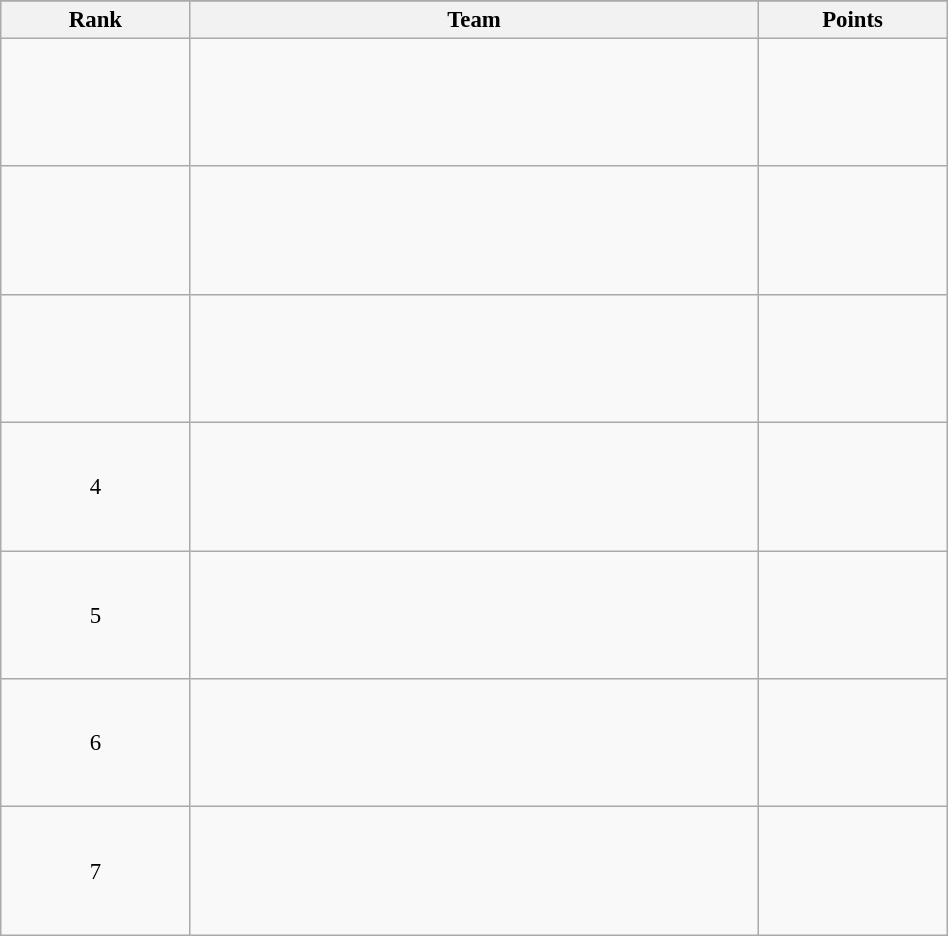<table class="wikitable sortable" style=" text-align:center; font-size:95%;" width="50%">
<tr>
</tr>
<tr>
<th width=10%>Rank</th>
<th width=30%>Team</th>
<th width=10%>Points</th>
</tr>
<tr>
<td align=center></td>
<td align=left><br><br><table width=100%>
<tr>
<td align=left style="border:0"></td>
<td align=right style="border:0"></td>
</tr>
<tr>
<td align=left style="border:0"></td>
<td align=right style="border:0"></td>
</tr>
<tr>
<td align=left style="border:0"></td>
<td align=right style="border:0"></td>
</tr>
<tr>
<td align=left style="border:0"></td>
<td align=right style="border:0"></td>
</tr>
<tr>
<td align=left style="border:0"></td>
<td align=right style="border:0"></td>
</tr>
</table>
</td>
<td></td>
</tr>
<tr>
<td align=center></td>
<td align=left><br><br><table width=100%>
<tr>
<td align=left style="border:0"></td>
<td align=right style="border:0"></td>
</tr>
<tr>
<td align=left style="border:0"></td>
<td align=right style="border:0"></td>
</tr>
<tr>
<td align=left style="border:0"></td>
<td align=right style="border:0"></td>
</tr>
<tr>
<td align=left style="border:0"></td>
<td align=right style="border:0"></td>
</tr>
<tr>
<td align=left style="border:0"></td>
<td align=right style="border:0"></td>
</tr>
</table>
</td>
<td></td>
</tr>
<tr>
<td align=center></td>
<td align=left><br><br><table width=100%>
<tr>
<td align=left style="border:0"></td>
<td align=right style="border:0"></td>
</tr>
<tr>
<td align=left style="border:0"></td>
<td align=right style="border:0"></td>
</tr>
<tr>
<td align=left style="border:0"></td>
<td align=right style="border:0"></td>
</tr>
<tr>
<td align=left style="border:0"></td>
<td align=right style="border:0"></td>
</tr>
<tr>
<td align=left style="border:0"></td>
<td align=right style="border:0"></td>
</tr>
</table>
</td>
<td></td>
</tr>
<tr>
<td align=center>4</td>
<td align=left><br><br><table width=100%>
<tr>
<td align=left style="border:0"></td>
<td align=right style="border:0"></td>
</tr>
<tr>
<td align=left style="border:0"></td>
<td align=right style="border:0"></td>
</tr>
<tr>
<td align=left style="border:0"></td>
<td align=right style="border:0"></td>
</tr>
<tr>
<td align=left style="border:0"></td>
<td align=right style="border:0"></td>
</tr>
<tr>
<td align=left style="border:0"></td>
<td align=right style="border:0"></td>
</tr>
</table>
</td>
<td></td>
</tr>
<tr>
<td align=center>5</td>
<td align=left><br><br><table width=100%>
<tr>
<td align=left style="border:0"></td>
<td align=right style="border:0"></td>
</tr>
<tr>
<td align=left style="border:0"></td>
<td align=right style="border:0"></td>
</tr>
<tr>
<td align=left style="border:0"></td>
<td align=right style="border:0"></td>
</tr>
<tr>
<td align=left style="border:0"></td>
<td align=right style="border:0"></td>
</tr>
<tr>
<td align=left style="border:0"></td>
<td align=right style="border:0"></td>
</tr>
</table>
</td>
<td></td>
</tr>
<tr>
<td align=center>6</td>
<td align=left><br><br><table width=100%>
<tr>
<td align=left style="border:0"></td>
<td align=right style="border:0"></td>
</tr>
<tr>
<td align=left style="border:0"></td>
<td align=right style="border:0"></td>
</tr>
<tr>
<td align=left style="border:0"></td>
<td align=right style="border:0"></td>
</tr>
<tr>
<td align=left style="border:0"></td>
<td align=right style="border:0"></td>
</tr>
<tr>
<td align=left style="border:0"></td>
<td align=right style="border:0"></td>
</tr>
</table>
</td>
<td></td>
</tr>
<tr>
<td align=center>7</td>
<td align=left><br><br><table width=100%>
<tr>
<td align=left style="border:0"></td>
<td align=right style="border:0"></td>
</tr>
<tr>
<td align=left style="border:0"></td>
<td align=right style="border:0"></td>
</tr>
<tr>
<td align=left style="border:0"></td>
<td align=right style="border:0"></td>
</tr>
<tr>
<td align=left style="border:0"></td>
<td align=right style="border:0"></td>
</tr>
<tr>
<td align=left style="border:0"></td>
<td align=right style="border:0"></td>
</tr>
</table>
</td>
<td></td>
</tr>
</table>
